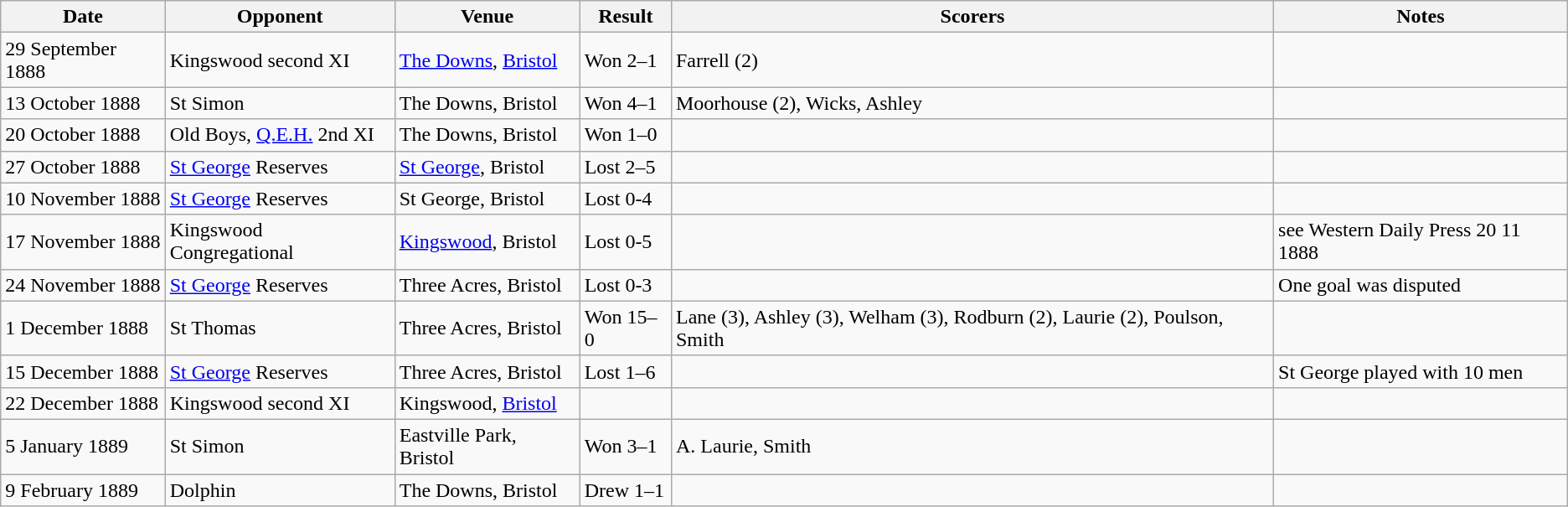<table class="wikitable">
<tr>
<th>Date</th>
<th>Opponent</th>
<th>Venue</th>
<th>Result</th>
<th>Scorers</th>
<th>Notes</th>
</tr>
<tr>
<td>29 September 1888</td>
<td>Kingswood second XI</td>
<td><a href='#'>The Downs</a>, <a href='#'>Bristol</a></td>
<td>Won 2–1</td>
<td>Farrell (2)</td>
<td></td>
</tr>
<tr>
<td>13 October 1888</td>
<td>St Simon</td>
<td>The Downs, Bristol</td>
<td>Won 4–1</td>
<td>Moorhouse (2), Wicks, Ashley</td>
<td></td>
</tr>
<tr>
<td>20 October 1888</td>
<td>Old Boys, <a href='#'>Q.E.H.</a> 2nd XI</td>
<td>The Downs, Bristol</td>
<td>Won 1–0</td>
<td></td>
<td></td>
</tr>
<tr>
<td>27 October 1888</td>
<td><a href='#'>St George</a> Reserves</td>
<td><a href='#'>St George</a>, Bristol</td>
<td>Lost 2–5</td>
<td></td>
<td></td>
</tr>
<tr>
<td>10 November 1888</td>
<td><a href='#'>St George</a> Reserves</td>
<td>St George, Bristol</td>
<td>Lost 0-4</td>
<td></td>
<td></td>
</tr>
<tr>
<td>17 November 1888</td>
<td>Kingswood Congregational</td>
<td><a href='#'>Kingswood</a>, Bristol</td>
<td>Lost 0-5</td>
<td></td>
<td>see Western Daily Press 20 11 1888 </td>
</tr>
<tr>
<td>24 November 1888</td>
<td><a href='#'>St George</a> Reserves</td>
<td>Three Acres, Bristol</td>
<td>Lost 0-3</td>
<td></td>
<td>One goal was disputed</td>
</tr>
<tr>
<td>1 December 1888</td>
<td>St Thomas</td>
<td>Three Acres, Bristol</td>
<td>Won 15–0</td>
<td>Lane (3), Ashley (3), Welham (3), Rodburn (2), Laurie (2), Poulson, Smith</td>
<td></td>
</tr>
<tr>
<td>15 December 1888</td>
<td><a href='#'>St George</a> Reserves</td>
<td>Three Acres, Bristol</td>
<td>Lost 1–6</td>
<td></td>
<td>St George played with 10 men</td>
</tr>
<tr>
<td>22 December 1888</td>
<td>Kingswood second XI</td>
<td>Kingswood, <a href='#'>Bristol</a></td>
<td></td>
<td></td>
<td></td>
</tr>
<tr>
<td>5 January 1889</td>
<td>St Simon</td>
<td>Eastville Park, Bristol</td>
<td>Won 3–1</td>
<td>A. Laurie, Smith</td>
<td></td>
</tr>
<tr>
<td>9 February 1889</td>
<td>Dolphin</td>
<td>The Downs, Bristol</td>
<td>Drew 1–1</td>
<td></td>
<td></td>
</tr>
</table>
